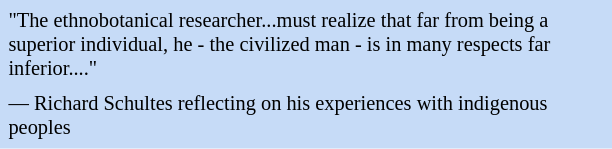<table class="toccolours" style="float: left; margin-left: 1em; margin-right: 2em; font-size: 85%; background:#c6dbf7; color:black; width:30em; max-width: 40%;" cellspacing="5">
<tr>
<td style="text-align: left;">"The ethnobotanical researcher...must realize that far from being a superior individual, he - the civilized man - is in many respects far inferior...."</td>
</tr>
<tr>
<td style="text-align: left;">— Richard Schultes reflecting on his experiences with indigenous peoples</td>
</tr>
</table>
